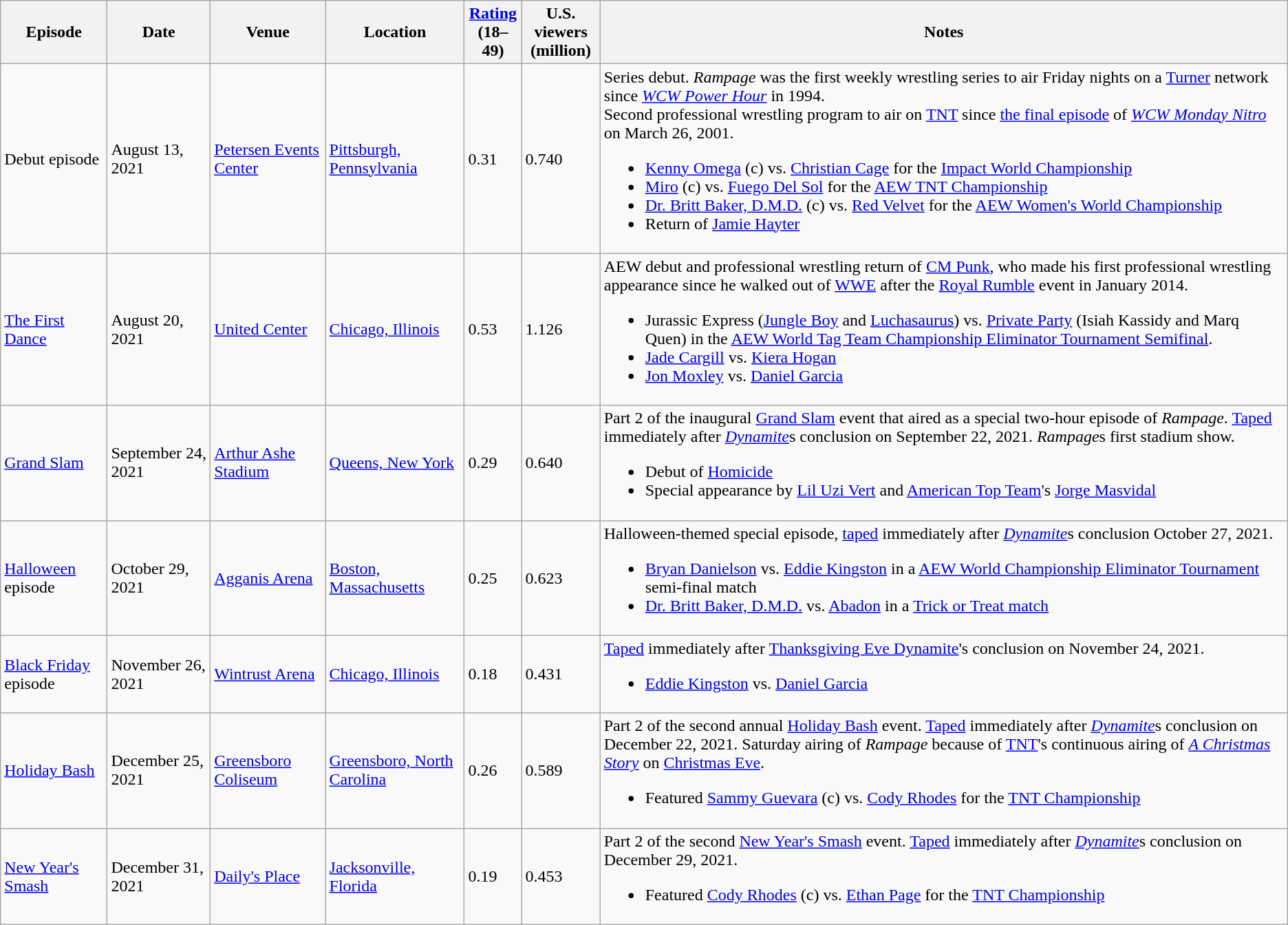<table class="wikitable plainrowheaders sortable">
<tr>
<th>Episode</th>
<th>Date</th>
<th>Venue</th>
<th>Location</th>
<th><a href='#'>Rating</a><br>(18–49)</th>
<th>U.S. viewers<br>(million)</th>
<th>Notes</th>
</tr>
<tr>
<td>Debut episode</td>
<td>August 13, 2021</td>
<td><a href='#'>Petersen Events Center</a></td>
<td><a href='#'>Pittsburgh, Pennsylvania</a></td>
<td>0.31</td>
<td>0.740</td>
<td>Series debut. <em>Rampage</em> was the first weekly wrestling series to air Friday nights on a <a href='#'>Turner</a> network since <em><a href='#'>WCW Power Hour</a></em> in 1994.<br>Second professional wrestling program to air on <a href='#'>TNT</a> since <a href='#'>the final episode</a> of <em><a href='#'>WCW Monday Nitro</a></em> on March 26, 2001.<br><ul><li><a href='#'>Kenny Omega</a> (c) vs. <a href='#'>Christian Cage</a> for the <a href='#'>Impact World Championship</a></li><li><a href='#'>Miro</a> (c) vs. <a href='#'>Fuego Del Sol</a> for the <a href='#'>AEW TNT Championship</a></li><li><a href='#'>Dr. Britt Baker, D.M.D.</a> (c) vs. <a href='#'>Red Velvet</a> for the <a href='#'>AEW Women's World Championship</a></li><li>Return of <a href='#'>Jamie Hayter</a></li></ul></td>
</tr>
<tr>
<td><a href='#'>The First Dance</a></td>
<td>August 20, 2021</td>
<td><a href='#'>United Center</a></td>
<td><a href='#'>Chicago, Illinois</a></td>
<td>0.53</td>
<td>1.126</td>
<td>AEW debut and professional wrestling return of <a href='#'>CM Punk</a>, who made his first professional wrestling appearance since he walked out of <a href='#'>WWE</a> after the <a href='#'>Royal Rumble</a> event in January 2014.<br><ul><li>Jurassic Express (<a href='#'>Jungle Boy</a> and <a href='#'>Luchasaurus</a>) vs. <a href='#'>Private Party</a> (Isiah Kassidy and Marq Quen) in the <a href='#'>AEW World Tag Team Championship Eliminator Tournament Semifinal</a>.</li><li><a href='#'>Jade Cargill</a> vs. <a href='#'>Kiera Hogan</a></li><li><a href='#'>Jon Moxley</a> vs. <a href='#'>Daniel Garcia</a></li></ul></td>
</tr>
<tr>
<td><a href='#'>Grand Slam</a></td>
<td>September 24, 2021</td>
<td><a href='#'>Arthur Ashe Stadium</a></td>
<td><a href='#'>Queens, New York</a></td>
<td>0.29</td>
<td>0.640</td>
<td>Part 2 of the inaugural <a href='#'>Grand Slam</a> event that aired as a special two-hour episode of <em>Rampage</em>. <a href='#'>Taped</a> immediately after <em><a href='#'>Dynamite</a></em>s conclusion on September 22, 2021. <em>Rampage</em>s first stadium show.<br><ul><li>Debut of <a href='#'>Homicide</a></li><li>Special appearance by <a href='#'>Lil Uzi Vert</a> and <a href='#'>American Top Team</a>'s <a href='#'>Jorge Masvidal</a></li></ul></td>
</tr>
<tr>
<td><a href='#'>Halloween</a> episode</td>
<td>October 29, 2021</td>
<td><a href='#'>Agganis Arena</a></td>
<td><a href='#'>Boston, Massachusetts</a></td>
<td>0.25</td>
<td>0.623</td>
<td>Halloween-themed special episode, <a href='#'>taped</a> immediately after <em><a href='#'>Dynamite</a></em>s conclusion October 27, 2021.<br><ul><li><a href='#'>Bryan Danielson</a> vs. <a href='#'>Eddie Kingston</a> in a <a href='#'>AEW World Championship Eliminator Tournament</a> semi-final match</li><li><a href='#'>Dr. Britt Baker, D.M.D.</a> vs. <a href='#'>Abadon</a> in a <a href='#'>Trick or Treat match</a></li></ul></td>
</tr>
<tr>
<td><a href='#'>Black Friday</a> episode</td>
<td>November 26, 2021</td>
<td><a href='#'>Wintrust Arena</a></td>
<td><a href='#'>Chicago, Illinois</a></td>
<td>0.18</td>
<td>0.431</td>
<td><a href='#'>Taped</a> immediately after <a href='#'>Thanksgiving Eve Dynamite</a>'s conclusion on November 24, 2021.<br><ul><li><a href='#'>Eddie Kingston</a> vs. <a href='#'>Daniel Garcia</a></li></ul></td>
</tr>
<tr>
<td><a href='#'>Holiday Bash</a></td>
<td>December 25, 2021</td>
<td><a href='#'>Greensboro Coliseum</a></td>
<td><a href='#'>Greensboro, North Carolina</a></td>
<td>0.26</td>
<td>0.589</td>
<td>Part 2 of the second annual <a href='#'>Holiday Bash</a> event. <a href='#'>Taped</a> immediately after <em><a href='#'>Dynamite</a></em>s conclusion on December 22, 2021. Saturday airing of <em>Rampage</em> because of <a href='#'>TNT</a>'s continuous airing of <em><a href='#'>A Christmas Story</a></em> on <a href='#'>Christmas Eve</a>.<br><ul><li>Featured <a href='#'>Sammy Guevara</a> (c) vs. <a href='#'>Cody Rhodes</a> for the <a href='#'>TNT Championship</a></li></ul></td>
</tr>
<tr>
<td><a href='#'>New Year's Smash</a></td>
<td>December 31, 2021</td>
<td><a href='#'>Daily's Place</a></td>
<td><a href='#'>Jacksonville, Florida</a></td>
<td>0.19</td>
<td>0.453</td>
<td>Part 2 of the second <a href='#'>New Year's Smash</a> event. <a href='#'>Taped</a> immediately after <em><a href='#'>Dynamite</a></em>s conclusion on December 29, 2021.<br><ul><li>Featured <a href='#'>Cody Rhodes</a> (c) vs. <a href='#'>Ethan Page</a> for the <a href='#'>TNT Championship</a></li></ul></td>
</tr>
</table>
